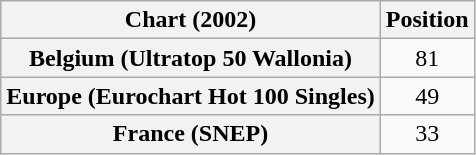<table class="wikitable sortable plainrowheaders">
<tr>
<th>Chart (2002)</th>
<th>Position</th>
</tr>
<tr>
<th scope="row">Belgium (Ultratop 50 Wallonia)</th>
<td style="text-align:center;">81</td>
</tr>
<tr>
<th scope="row">Europe (Eurochart Hot 100 Singles)</th>
<td align="center">49</td>
</tr>
<tr>
<th scope="row">France (SNEP)</th>
<td style="text-align:center;">33</td>
</tr>
</table>
